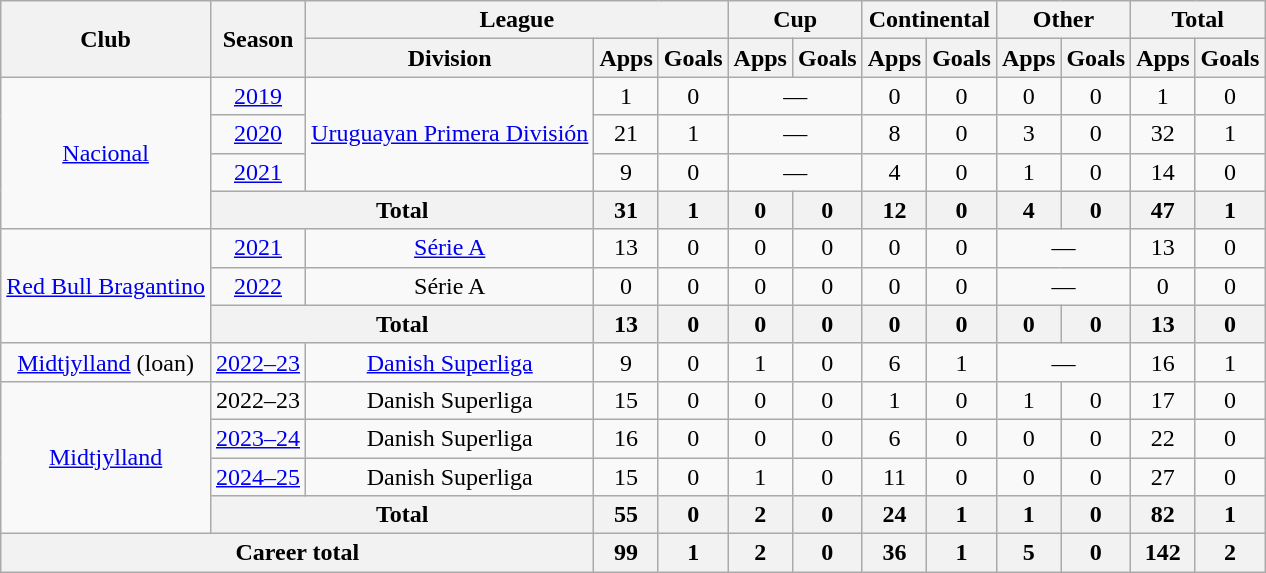<table class="wikitable" Style="text-align: center">
<tr>
<th rowspan="2">Club</th>
<th rowspan="2">Season</th>
<th colspan="3">League</th>
<th colspan="2">Cup</th>
<th colspan="2">Continental</th>
<th colspan="2">Other</th>
<th colspan="2">Total</th>
</tr>
<tr>
<th>Division</th>
<th>Apps</th>
<th>Goals</th>
<th>Apps</th>
<th>Goals</th>
<th>Apps</th>
<th>Goals</th>
<th>Apps</th>
<th>Goals</th>
<th>Apps</th>
<th>Goals</th>
</tr>
<tr>
<td rowspan="4"><a href='#'>Nacional</a></td>
<td><a href='#'>2019</a></td>
<td rowspan="3"><a href='#'>Uruguayan Primera División</a></td>
<td>1</td>
<td>0</td>
<td colspan="2">—</td>
<td>0</td>
<td>0</td>
<td>0</td>
<td>0</td>
<td>1</td>
<td>0</td>
</tr>
<tr>
<td><a href='#'>2020</a></td>
<td>21</td>
<td>1</td>
<td colspan="2">—</td>
<td>8</td>
<td>0</td>
<td>3</td>
<td>0</td>
<td>32</td>
<td>1</td>
</tr>
<tr>
<td><a href='#'>2021</a></td>
<td>9</td>
<td>0</td>
<td colspan="2">—</td>
<td>4</td>
<td>0</td>
<td>1</td>
<td>0</td>
<td>14</td>
<td>0</td>
</tr>
<tr>
<th colspan="2">Total</th>
<th>31</th>
<th>1</th>
<th>0</th>
<th>0</th>
<th>12</th>
<th>0</th>
<th>4</th>
<th>0</th>
<th>47</th>
<th>1</th>
</tr>
<tr>
<td rowspan="3"><a href='#'>Red Bull Bragantino</a></td>
<td><a href='#'>2021</a></td>
<td><a href='#'>Série A</a></td>
<td>13</td>
<td>0</td>
<td>0</td>
<td>0</td>
<td>0</td>
<td>0</td>
<td colspan="2">—</td>
<td>13</td>
<td>0</td>
</tr>
<tr>
<td><a href='#'>2022</a></td>
<td>Série A</td>
<td>0</td>
<td>0</td>
<td>0</td>
<td>0</td>
<td>0</td>
<td>0</td>
<td colspan="2">—</td>
<td>0</td>
<td>0</td>
</tr>
<tr>
<th colspan="2">Total</th>
<th>13</th>
<th>0</th>
<th>0</th>
<th>0</th>
<th>0</th>
<th>0</th>
<th>0</th>
<th>0</th>
<th>13</th>
<th>0</th>
</tr>
<tr>
<td><a href='#'>Midtjylland</a> (loan)</td>
<td><a href='#'>2022–23</a></td>
<td><a href='#'>Danish Superliga</a></td>
<td>9</td>
<td>0</td>
<td>1</td>
<td>0</td>
<td>6</td>
<td>1</td>
<td colspan="2">—</td>
<td>16</td>
<td>1</td>
</tr>
<tr>
<td rowspan="4"><a href='#'>Midtjylland</a></td>
<td>2022–23</td>
<td>Danish Superliga</td>
<td>15</td>
<td>0</td>
<td>0</td>
<td>0</td>
<td>1</td>
<td>0</td>
<td>1</td>
<td>0</td>
<td>17</td>
<td>0</td>
</tr>
<tr>
<td><a href='#'>2023–24</a></td>
<td>Danish Superliga</td>
<td>16</td>
<td>0</td>
<td>0</td>
<td>0</td>
<td>6</td>
<td>0</td>
<td>0</td>
<td>0</td>
<td>22</td>
<td>0</td>
</tr>
<tr>
<td><a href='#'>2024–25</a></td>
<td>Danish Superliga</td>
<td>15</td>
<td>0</td>
<td>1</td>
<td>0</td>
<td>11</td>
<td>0</td>
<td>0</td>
<td>0</td>
<td>27</td>
<td>0</td>
</tr>
<tr>
<th colspan="2">Total</th>
<th>55</th>
<th>0</th>
<th>2</th>
<th>0</th>
<th>24</th>
<th>1</th>
<th>1</th>
<th>0</th>
<th>82</th>
<th>1</th>
</tr>
<tr>
<th colspan="3">Career total</th>
<th>99</th>
<th>1</th>
<th>2</th>
<th>0</th>
<th>36</th>
<th>1</th>
<th>5</th>
<th>0</th>
<th>142</th>
<th>2</th>
</tr>
</table>
